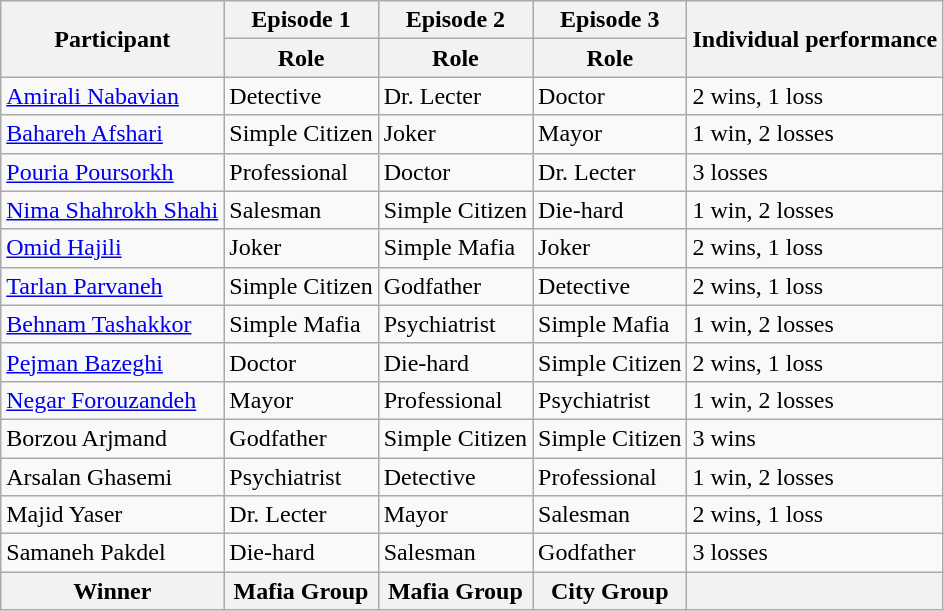<table class="wikitable">
<tr>
<th rowspan="2">Participant</th>
<th>Episode 1</th>
<th>Episode 2</th>
<th>Episode 3</th>
<th rowspan="2">Individual performance</th>
</tr>
<tr>
<th>Role</th>
<th>Role</th>
<th>Role</th>
</tr>
<tr>
<td><a href='#'>Amirali Nabavian</a></td>
<td>Detective</td>
<td>Dr. Lecter</td>
<td>Doctor</td>
<td>2 wins, 1 loss</td>
</tr>
<tr>
<td><a href='#'>Bahareh Afshari</a></td>
<td>Simple Citizen</td>
<td>Joker</td>
<td>Mayor</td>
<td>1 win, 2 losses</td>
</tr>
<tr>
<td><a href='#'>Pouria Poursorkh</a></td>
<td>Professional</td>
<td>Doctor</td>
<td>Dr. Lecter</td>
<td>3 losses</td>
</tr>
<tr>
<td><a href='#'>Nima Shahrokh Shahi</a></td>
<td>Salesman</td>
<td>Simple Citizen</td>
<td>Die-hard</td>
<td>1 win, 2 losses</td>
</tr>
<tr>
<td><a href='#'>Omid Hajili</a></td>
<td>Joker</td>
<td>Simple Mafia</td>
<td>Joker</td>
<td>2 wins, 1 loss</td>
</tr>
<tr>
<td><a href='#'>Tarlan Parvaneh</a></td>
<td>Simple Citizen</td>
<td>Godfather</td>
<td>Detective</td>
<td>2 wins, 1 loss</td>
</tr>
<tr>
<td><a href='#'>Behnam Tashakkor</a></td>
<td>Simple Mafia</td>
<td>Psychiatrist</td>
<td>Simple Mafia</td>
<td>1 win, 2 losses</td>
</tr>
<tr>
<td><a href='#'>Pejman Bazeghi</a></td>
<td>Doctor</td>
<td>Die-hard</td>
<td>Simple Citizen</td>
<td>2 wins, 1 loss</td>
</tr>
<tr>
<td><a href='#'>Negar Forouzandeh</a></td>
<td>Mayor</td>
<td>Professional</td>
<td>Psychiatrist</td>
<td>1 win, 2 losses</td>
</tr>
<tr>
<td>Borzou Arjmand</td>
<td>Godfather</td>
<td>Simple Citizen</td>
<td>Simple Citizen</td>
<td>3 wins</td>
</tr>
<tr>
<td>Arsalan Ghasemi</td>
<td>Psychiatrist</td>
<td>Detective</td>
<td>Professional</td>
<td>1 win, 2 losses</td>
</tr>
<tr>
<td>Majid Yaser</td>
<td>Dr. Lecter</td>
<td>Mayor</td>
<td>Salesman</td>
<td>2 wins, 1 loss</td>
</tr>
<tr>
<td>Samaneh Pakdel</td>
<td>Die-hard</td>
<td>Salesman</td>
<td>Godfather</td>
<td>3 losses</td>
</tr>
<tr>
<th>Winner</th>
<th>Mafia Group</th>
<th>Mafia Group</th>
<th>City Group</th>
<th></th>
</tr>
</table>
